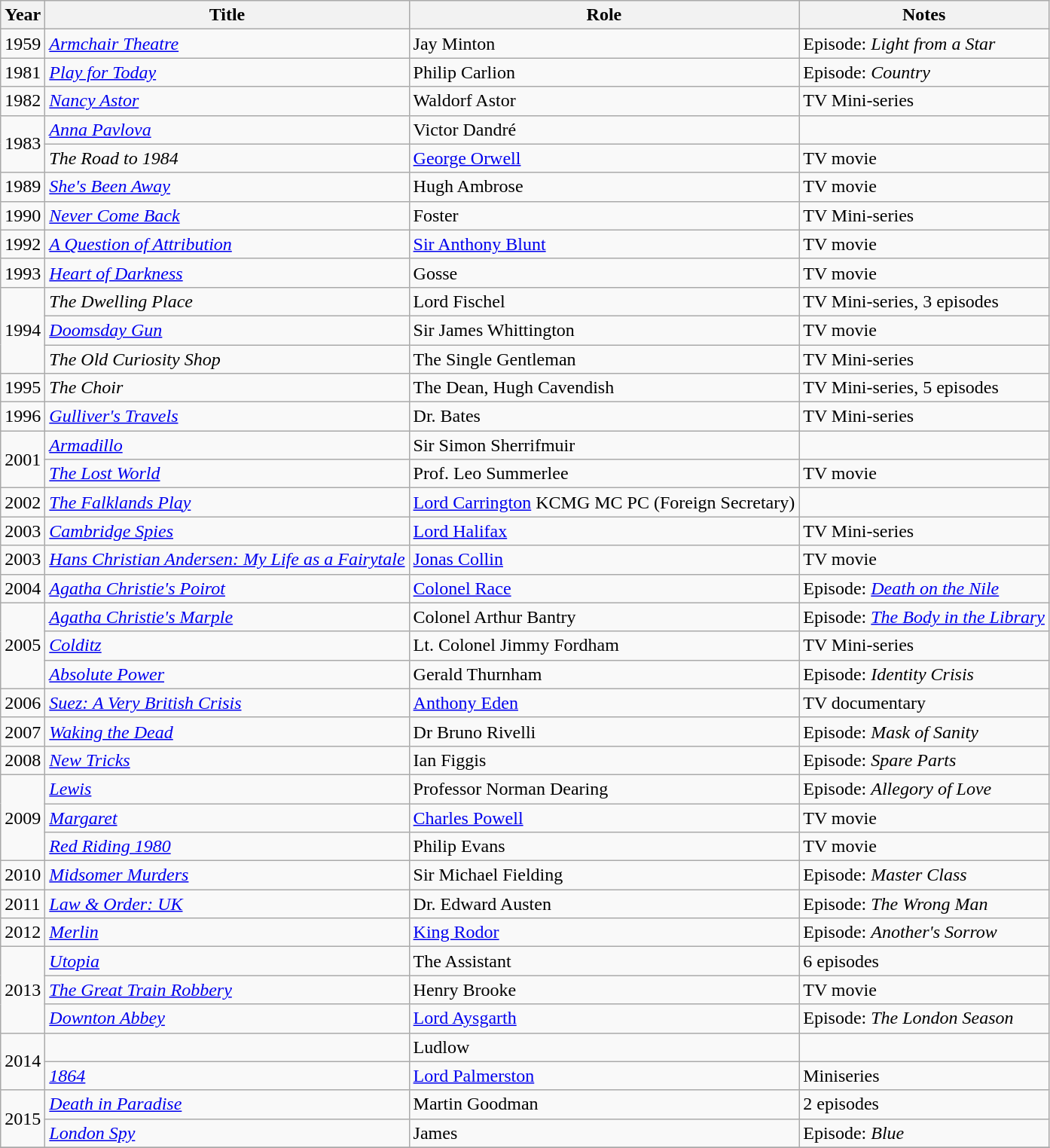<table class="wikitable sortable">
<tr>
<th>Year</th>
<th>Title</th>
<th>Role</th>
<th>Notes</th>
</tr>
<tr>
<td>1959</td>
<td><em><a href='#'>Armchair Theatre</a></em></td>
<td>Jay Minton</td>
<td>Episode: <em>Light from a Star</em></td>
</tr>
<tr>
<td>1981</td>
<td><em><a href='#'>Play for Today</a></em></td>
<td>Philip Carlion</td>
<td>Episode: <em>Country</em></td>
</tr>
<tr>
<td>1982</td>
<td><em><a href='#'>Nancy Astor</a></em></td>
<td>Waldorf Astor</td>
<td>TV Mini-series</td>
</tr>
<tr>
<td rowspan=2>1983</td>
<td><em><a href='#'>Anna Pavlova</a></em></td>
<td>Victor Dandré</td>
<td></td>
</tr>
<tr>
<td><em>The Road to 1984</em></td>
<td><a href='#'>George Orwell</a></td>
<td>TV movie</td>
</tr>
<tr>
<td>1989</td>
<td><em><a href='#'>She's Been Away</a></em></td>
<td>Hugh Ambrose</td>
<td>TV movie</td>
</tr>
<tr>
<td>1990</td>
<td><em><a href='#'>Never Come Back</a></em></td>
<td>Foster</td>
<td>TV Mini-series</td>
</tr>
<tr>
<td>1992</td>
<td><em><a href='#'>A Question of Attribution</a></em></td>
<td><a href='#'>Sir Anthony Blunt</a></td>
<td>TV movie</td>
</tr>
<tr>
<td>1993</td>
<td><em><a href='#'>Heart of Darkness</a></em></td>
<td>Gosse</td>
<td>TV movie</td>
</tr>
<tr>
<td rowspan=3>1994</td>
<td><em>The Dwelling Place</em></td>
<td>Lord Fischel</td>
<td>TV Mini-series, 3 episodes</td>
</tr>
<tr>
<td><em><a href='#'>Doomsday Gun</a></em></td>
<td>Sir James Whittington</td>
<td>TV movie</td>
</tr>
<tr>
<td><em>The Old Curiosity Shop</em></td>
<td>The Single Gentleman</td>
<td>TV Mini-series</td>
</tr>
<tr>
<td>1995</td>
<td><em>The Choir</em></td>
<td>The Dean, Hugh Cavendish</td>
<td>TV Mini-series, 5 episodes</td>
</tr>
<tr>
<td>1996</td>
<td><em><a href='#'>Gulliver's Travels</a></em></td>
<td>Dr. Bates</td>
<td>TV Mini-series</td>
</tr>
<tr>
<td rowspan="2">2001</td>
<td><em><a href='#'>Armadillo</a></em></td>
<td>Sir Simon Sherrifmuir</td>
<td></td>
</tr>
<tr>
<td><em><a href='#'>The Lost World</a></em></td>
<td>Prof. Leo Summerlee</td>
<td>TV movie</td>
</tr>
<tr>
<td>2002</td>
<td><em><a href='#'>The Falklands Play</a></em></td>
<td><a href='#'>Lord Carrington</a> KCMG MC PC (Foreign Secretary)</td>
<td></td>
</tr>
<tr>
<td>2003</td>
<td><em><a href='#'>Cambridge Spies</a></em></td>
<td><a href='#'>Lord Halifax</a></td>
<td>TV Mini-series</td>
</tr>
<tr>
<td>2003</td>
<td><em><a href='#'>Hans Christian Andersen: My Life as a Fairytale</a></em></td>
<td><a href='#'>Jonas Collin</a></td>
<td>TV movie</td>
</tr>
<tr>
<td>2004</td>
<td><em><a href='#'>Agatha Christie's Poirot</a></em></td>
<td><a href='#'>Colonel Race</a></td>
<td>Episode: <em><a href='#'>Death on the Nile</a></em></td>
</tr>
<tr>
<td rowspan="3">2005</td>
<td><em><a href='#'>Agatha Christie's Marple</a></em></td>
<td>Colonel Arthur Bantry</td>
<td>Episode: <em><a href='#'>The Body in the Library</a></em></td>
</tr>
<tr>
<td><em><a href='#'>Colditz</a></em></td>
<td>Lt. Colonel Jimmy Fordham</td>
<td>TV Mini-series</td>
</tr>
<tr>
<td><em><a href='#'>Absolute Power</a></em></td>
<td>Gerald Thurnham</td>
<td>Episode: <em>Identity Crisis</em></td>
</tr>
<tr>
<td>2006</td>
<td><em><a href='#'>Suez: A Very British Crisis</a></em></td>
<td><a href='#'>Anthony Eden</a></td>
<td>TV documentary</td>
</tr>
<tr>
<td>2007</td>
<td><em><a href='#'>Waking the Dead</a></em></td>
<td>Dr Bruno Rivelli</td>
<td>Episode: <em>Mask of Sanity</em></td>
</tr>
<tr>
<td>2008</td>
<td><em><a href='#'>New Tricks</a></em></td>
<td>Ian Figgis</td>
<td>Episode: <em>Spare Parts</em></td>
</tr>
<tr>
<td rowspan="3">2009</td>
<td><em><a href='#'>Lewis</a></em></td>
<td>Professor Norman Dearing</td>
<td>Episode: <em>Allegory of Love</em></td>
</tr>
<tr>
<td><em><a href='#'>Margaret</a></em></td>
<td><a href='#'>Charles Powell</a></td>
<td>TV movie</td>
</tr>
<tr>
<td><em><a href='#'>Red Riding 1980</a></em></td>
<td>Philip Evans</td>
<td>TV movie</td>
</tr>
<tr>
<td>2010</td>
<td><em><a href='#'>Midsomer Murders</a></em></td>
<td>Sir Michael Fielding</td>
<td>Episode: <em>Master Class</em></td>
</tr>
<tr>
<td>2011</td>
<td><em><a href='#'>Law & Order: UK</a></em></td>
<td>Dr. Edward Austen</td>
<td>Episode: <em>The Wrong Man</em></td>
</tr>
<tr>
<td>2012</td>
<td><em><a href='#'>Merlin</a></em></td>
<td><a href='#'>King Rodor</a></td>
<td>Episode: <em>Another's Sorrow</em></td>
</tr>
<tr>
<td rowspan="3">2013</td>
<td><em><a href='#'>Utopia</a></em></td>
<td>The Assistant</td>
<td>6 episodes</td>
</tr>
<tr>
<td><em><a href='#'>The Great Train Robbery</a></em></td>
<td>Henry Brooke</td>
<td>TV movie</td>
</tr>
<tr>
<td><em><a href='#'>Downton Abbey</a></em></td>
<td><a href='#'>Lord Aysgarth</a></td>
<td>Episode: <em>The London Season</em></td>
</tr>
<tr>
<td rowspan="2">2014</td>
<td><em></em></td>
<td>Ludlow</td>
<td></td>
</tr>
<tr>
<td><em><a href='#'>1864</a></em></td>
<td><a href='#'>Lord Palmerston</a></td>
<td>Miniseries</td>
</tr>
<tr>
<td rowspan="2">2015</td>
<td><em><a href='#'>Death in Paradise</a></em></td>
<td>Martin Goodman</td>
<td>2 episodes</td>
</tr>
<tr>
<td><em><a href='#'>London Spy</a></em></td>
<td>James</td>
<td>Episode: <em>Blue</em></td>
</tr>
<tr>
</tr>
</table>
